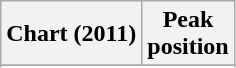<table class="wikitable sortable plainrowheaders">
<tr>
<th>Chart (2011)</th>
<th>Peak <br> position</th>
</tr>
<tr>
</tr>
<tr>
</tr>
<tr>
</tr>
<tr>
</tr>
</table>
